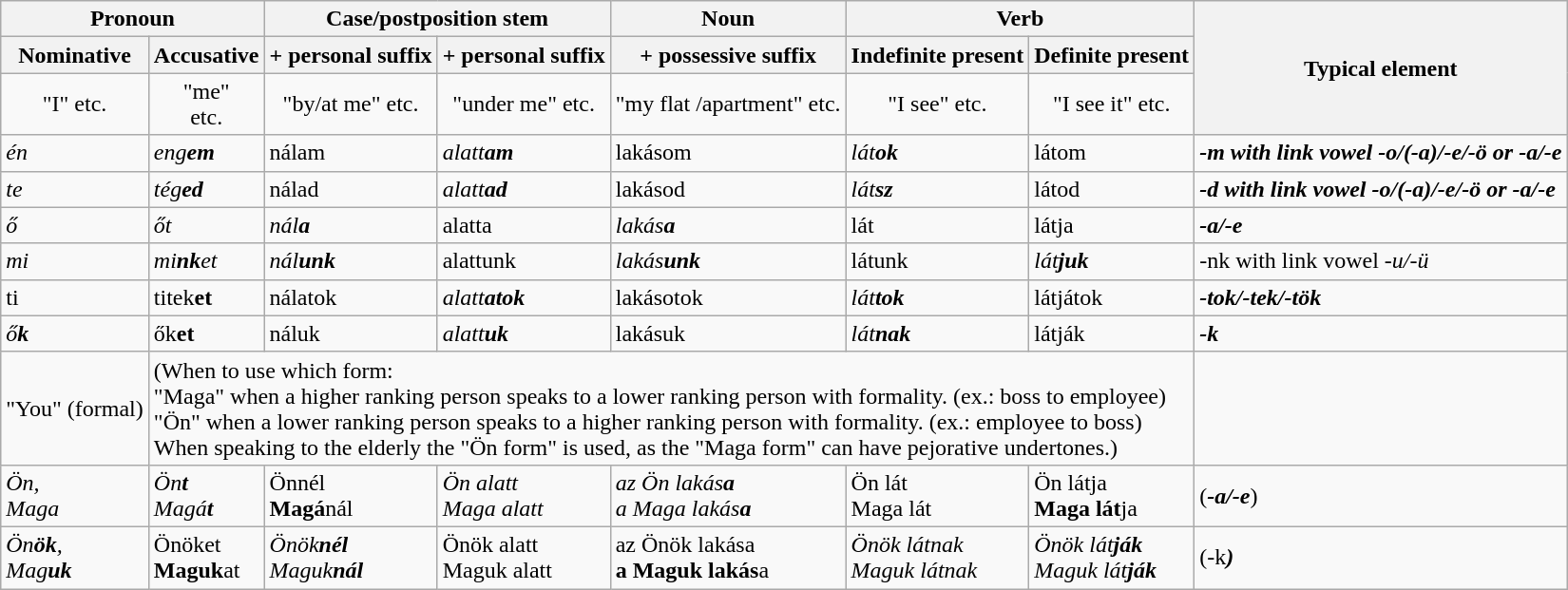<table class="wikitable">
<tr>
<th colspan=2>Pronoun</th>
<th colspan=2>Case/postposition stem</th>
<th>Noun</th>
<th colspan=2>Verb</th>
<th rowspan=3>Typical element</th>
</tr>
<tr>
<th>Nominative</th>
<th>Accusative</th>
<th>+ personal suffix</th>
<th>+ personal suffix</th>
<th>+ possessive suffix</th>
<th>Indefinite present</th>
<th>Definite present</th>
</tr>
<tr>
<td align=center>"I" etc.</td>
<td align=center>"me"<br>etc.</td>
<td align=center>"by/at me" etc.</td>
<td align=center>"under me" etc.</td>
<td align=center>"my flat /apartment" etc.</td>
<td align=center>"I see" etc.</td>
<td align=center>"I see it" etc.</td>
</tr>
<tr>
<td><em>én</em></td>
<td><em>eng<strong>em<strong><em></td>
<td></em>nál</strong>am</em></strong></td>
<td><em>alatt<strong>am<strong><em></td>
<td></em>lakás</strong>om</em></strong></td>
<td><em>lát<strong>ok<strong><em></td>
<td></em>lát</strong>om</em></strong></td>
<td><strong><em>-m<em> with link vowel </em>-o/(-a)/-e/-ö<em> or </em>-a/-e</em></strong></td>
</tr>
<tr>
<td><em>te</em></td>
<td><em>tég<strong>ed<strong><em></td>
<td></em>nál</strong>ad</em></strong></td>
<td><em>alatt<strong>ad<strong><em></td>
<td></em>lakás</strong>od</em></strong></td>
<td><em>lát<strong>sz<strong><em></td>
<td></em>lát</strong>od</em></strong></td>
<td><strong><em>-d<em> with link vowel </em>-o/(-a)/-e/-ö<em> or </em>-a/-e</em></strong></td>
</tr>
<tr>
<td><em>ő</em></td>
<td><em>őt</em></td>
<td><em>nál<strong>a<strong><em></td>
<td></em>alatt</strong>a</em></strong></td>
<td><em>lakás<strong>a<strong><em></td>
<td></em>lát<em></td>
<td></em>lát</strong>ja</em></strong></td>
<td><strong><em>-a/-e</em></strong></td>
</tr>
<tr>
<td><em>mi</em></td>
<td><em>mi<strong>nk</strong>et</em></td>
<td><em>nál<strong>unk<strong><em></td>
<td></em>alatt</strong>unk</em></strong></td>
<td><em>lakás<strong>unk<strong><em></td>
<td></em>lát</strong>unk</em></strong></td>
<td><em>lát<strong>juk<strong><em></td>
<td></em></strong>-nk</em> with link vowel <em>-u/-ü<strong><em></td>
</tr>
<tr>
<td></em>ti<em></td>
<td></em>ti</strong>tek<strong>et<em></td>
<td></em>nál</strong>atok</em></strong></td>
<td><em>alatt<strong>atok<strong><em></td>
<td></em>lakás</strong>otok</em></strong></td>
<td><em>lát<strong>tok<strong><em></td>
<td></em>lát</strong>játok</em></strong></td>
<td><strong><em>-tok/-tek/-tök</em></strong></td>
</tr>
<tr>
<td><em>ő<strong>k<strong><em></td>
<td></em>ő</strong>k<strong>et<em></td>
<td></em>nál</strong>uk</em></strong></td>
<td><em>alatt<strong>uk<strong><em></td>
<td></em>lakás</strong>uk</em></strong></td>
<td><em>lát<strong>nak<strong><em></td>
<td></em>lát</strong>ják</em></strong></td>
<td><strong><em>-k</em></strong></td>
</tr>
<tr>
<td>"You" (formal)</td>
<td colspan=6>(When to use which form:<br>"Maga" when a higher ranking person speaks to a lower ranking person with formality. (ex.: boss to employee)<br>"Ön" when a lower ranking person speaks to a higher ranking person with formality. (ex.: employee to boss)<br>When speaking to the elderly the "Ön form" is used, as the "Maga form" can have pejorative undertones.)</td>
<td></td>
</tr>
<tr>
<td><em>Ön,<br>Maga</em></td>
<td><em>Ön<strong>t</strong><br>Magá<strong>t<strong><em></td>
<td></em>Ön</strong>nél<strong><br>Magá</strong>nál</em></strong></td>
<td><em>Ön alatt<br>Maga alatt</em></td>
<td><em>az Ön lakás<strong>a</strong><br>a Maga lakás<strong>a<strong><em></td>
<td></em>Ön lát<br>Maga lát<em></td>
<td></em>Ön lát</strong>ja<strong><br>Maga lát</strong>ja</em></strong></td>
<td>(<strong><em>-a/-e</em></strong>)</td>
</tr>
<tr>
<td><em>Ön<strong>ök</strong>,<br>Mag<strong>uk<strong><em></td>
<td></em>Önök</strong>et<strong><br>Maguk</strong>at</em></strong></td>
<td><em>Önök<strong>nél</strong><br>Maguk<strong>nál<strong><em></td>
<td></em>Önök alatt<br>Maguk alatt<em></td>
<td></em>az Önök lakás</strong>a<strong><br>a Maguk lakás</strong>a</em></strong></td>
<td><em>Önök látnak<br>Maguk látnak</em></td>
<td><em>Önök lát<strong>ják</strong><br>Maguk lát<strong>ják<strong><em></td>
<td>(</em></strong>-k<strong><em>)</td>
</tr>
</table>
